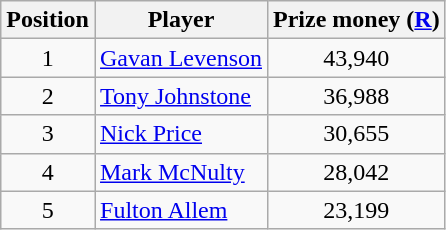<table class=wikitable>
<tr>
<th>Position</th>
<th>Player</th>
<th>Prize money (<a href='#'>R</a>)</th>
</tr>
<tr>
<td align=center>1</td>
<td> <a href='#'>Gavan Levenson</a></td>
<td align=center>43,940</td>
</tr>
<tr>
<td align=center>2</td>
<td> <a href='#'>Tony Johnstone</a></td>
<td align=center>36,988</td>
</tr>
<tr>
<td align=center>3</td>
<td> <a href='#'>Nick Price</a></td>
<td align=center>30,655</td>
</tr>
<tr>
<td align=center>4</td>
<td> <a href='#'>Mark McNulty</a></td>
<td align=center>28,042</td>
</tr>
<tr>
<td align=center>5</td>
<td> <a href='#'>Fulton Allem</a></td>
<td align=center>23,199</td>
</tr>
</table>
